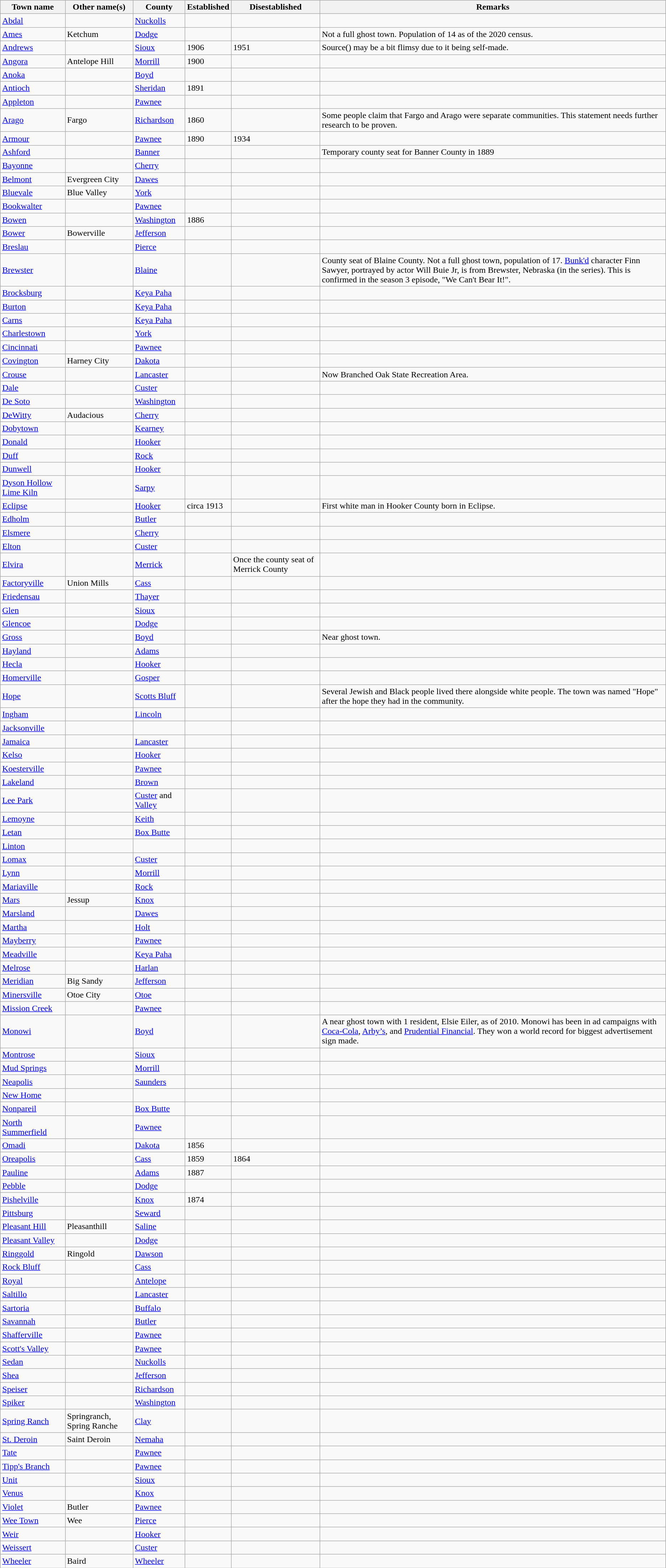<table class="wikitable sortable">
<tr>
<th width="*">Town name</th>
<th width="*">Other name(s)</th>
<th width="*">County</th>
<th width="*">Established</th>
<th width="*">Disestablished</th>
<th width="*" class="unsortable">Remarks</th>
</tr>
<tr>
<td><a href='#'>Abdal</a></td>
<td></td>
<td><a href='#'>Nuckolls</a></td>
<td></td>
<td></td>
<td></td>
</tr>
<tr>
<td><a href='#'>Ames</a></td>
<td>Ketchum</td>
<td><a href='#'>Dodge</a></td>
<td></td>
<td></td>
<td>Not a full ghost town. Population of 14 as of the 2020 census.</td>
</tr>
<tr>
<td><a href='#'>Andrews</a></td>
<td></td>
<td><a href='#'>Sioux</a></td>
<td>1906</td>
<td>1951</td>
<td>Source() may be a bit flimsy due to it being self-made.</td>
</tr>
<tr>
<td><a href='#'>Angora</a></td>
<td>Antelope Hill</td>
<td><a href='#'>Morrill</a></td>
<td>1900</td>
<td></td>
<td></td>
</tr>
<tr>
<td><a href='#'>Anoka</a></td>
<td></td>
<td><a href='#'>Boyd</a></td>
<td></td>
<td></td>
<td></td>
</tr>
<tr>
<td><a href='#'>Antioch</a></td>
<td></td>
<td><a href='#'>Sheridan</a></td>
<td>1891</td>
<td></td>
<td></td>
</tr>
<tr>
<td><a href='#'>Appleton</a></td>
<td></td>
<td><a href='#'>Pawnee</a></td>
<td></td>
<td></td>
<td></td>
</tr>
<tr>
<td><a href='#'>Arago</a></td>
<td>Fargo</td>
<td><a href='#'>Richardson</a></td>
<td>1860</td>
<td></td>
<td>Some people claim that Fargo and Arago were separate communities. This statement needs further research to be proven.</td>
</tr>
<tr>
<td><a href='#'>Armour</a></td>
<td></td>
<td><a href='#'>Pawnee</a></td>
<td>1890</td>
<td>1934</td>
<td></td>
</tr>
<tr>
<td><a href='#'>Ashford</a></td>
<td></td>
<td><a href='#'>Banner</a></td>
<td></td>
<td></td>
<td>Temporary county seat for Banner County in 1889</td>
</tr>
<tr>
<td><a href='#'>Bayonne</a></td>
<td></td>
<td><a href='#'>Cherry</a></td>
<td></td>
<td></td>
<td></td>
</tr>
<tr>
<td><a href='#'>Belmont</a></td>
<td>Evergreen City</td>
<td><a href='#'>Dawes</a></td>
<td></td>
<td></td>
<td></td>
</tr>
<tr>
<td><a href='#'>Bluevale</a></td>
<td>Blue Valley</td>
<td><a href='#'>York</a></td>
<td></td>
<td></td>
<td></td>
</tr>
<tr>
<td><a href='#'>Bookwalter</a></td>
<td></td>
<td><a href='#'>Pawnee</a></td>
<td></td>
<td></td>
<td></td>
</tr>
<tr>
<td><a href='#'>Bowen</a></td>
<td></td>
<td><a href='#'>Washington</a></td>
<td>1886</td>
<td></td>
<td></td>
</tr>
<tr>
<td><a href='#'>Bower</a></td>
<td>Bowerville</td>
<td><a href='#'>Jefferson</a></td>
<td></td>
<td></td>
<td></td>
</tr>
<tr>
<td><a href='#'>Breslau</a></td>
<td></td>
<td><a href='#'>Pierce</a></td>
<td></td>
<td></td>
<td></td>
</tr>
<tr>
<td><a href='#'>Brewster</a></td>
<td></td>
<td><a href='#'>Blaine</a></td>
<td></td>
<td></td>
<td>County seat of Blaine County. Not a full ghost town, population of 17. <a href='#'>Bunk'd</a> character Finn Sawyer, portrayed by actor Will Buie Jr, is from Brewster, Nebraska (in the series). This is confirmed in the season 3 episode, "We Can't Bear It!".</td>
</tr>
<tr>
<td><a href='#'>Brocksburg</a></td>
<td></td>
<td><a href='#'>Keya Paha</a></td>
<td></td>
<td></td>
<td></td>
</tr>
<tr>
<td><a href='#'>Burton</a></td>
<td></td>
<td><a href='#'>Keya Paha</a></td>
<td></td>
<td></td>
<td></td>
</tr>
<tr>
<td><a href='#'>Carns</a></td>
<td></td>
<td><a href='#'>Keya Paha</a></td>
<td></td>
<td></td>
<td></td>
</tr>
<tr>
<td><a href='#'>Charlestown</a></td>
<td></td>
<td><a href='#'>York</a></td>
<td></td>
<td></td>
<td></td>
</tr>
<tr>
<td><a href='#'>Cincinnati</a></td>
<td></td>
<td><a href='#'>Pawnee</a></td>
<td></td>
<td></td>
<td></td>
</tr>
<tr>
<td><a href='#'>Covington</a></td>
<td>Harney City</td>
<td><a href='#'>Dakota</a></td>
<td></td>
<td></td>
<td></td>
</tr>
<tr>
<td><a href='#'>Crouse</a></td>
<td></td>
<td><a href='#'>Lancaster</a></td>
<td></td>
<td></td>
<td>Now Branched Oak State Recreation Area.</td>
</tr>
<tr>
<td><a href='#'>Dale</a></td>
<td></td>
<td><a href='#'>Custer</a></td>
<td></td>
<td></td>
<td></td>
</tr>
<tr>
<td><a href='#'>De Soto</a></td>
<td></td>
<td><a href='#'>Washington</a></td>
<td></td>
<td></td>
<td></td>
</tr>
<tr>
<td><a href='#'>DeWitty</a></td>
<td>Audacious</td>
<td><a href='#'>Cherry</a></td>
<td></td>
<td></td>
<td></td>
</tr>
<tr>
<td><a href='#'>Dobytown</a></td>
<td></td>
<td><a href='#'>Kearney</a></td>
<td></td>
<td></td>
<td></td>
</tr>
<tr>
<td><a href='#'>Donald</a></td>
<td></td>
<td><a href='#'>Hooker</a></td>
<td></td>
<td></td>
<td></td>
</tr>
<tr>
<td><a href='#'>Duff</a></td>
<td></td>
<td><a href='#'>Rock</a></td>
<td></td>
<td></td>
<td></td>
</tr>
<tr>
<td><a href='#'>Dunwell</a></td>
<td></td>
<td><a href='#'>Hooker</a></td>
<td></td>
<td></td>
<td></td>
</tr>
<tr>
<td><a href='#'>Dyson Hollow Lime Kiln</a></td>
<td></td>
<td><a href='#'>Sarpy</a></td>
<td></td>
<td></td>
<td></td>
</tr>
<tr>
<td><a href='#'>Eclipse</a></td>
<td></td>
<td><a href='#'>Hooker</a></td>
<td>circa 1913</td>
<td></td>
<td>First white man in Hooker County born in Eclipse.</td>
</tr>
<tr>
<td><a href='#'>Edholm</a></td>
<td></td>
<td><a href='#'>Butler</a></td>
<td></td>
<td></td>
<td></td>
</tr>
<tr>
<td><a href='#'>Elsmere</a></td>
<td></td>
<td><a href='#'>Cherry</a></td>
<td></td>
<td></td>
<td></td>
</tr>
<tr>
<td><a href='#'>Elton</a></td>
<td></td>
<td><a href='#'>Custer</a></td>
<td></td>
<td></td>
<td></td>
</tr>
<tr>
<td><a href='#'>Elvira</a></td>
<td></td>
<td><a href='#'>Merrick</a></td>
<td></td>
<td>Once the county seat of Merrick County</td>
<td></td>
</tr>
<tr>
<td><a href='#'>Factoryville</a></td>
<td>Union Mills</td>
<td><a href='#'>Cass</a></td>
<td></td>
<td></td>
<td></td>
</tr>
<tr>
<td><a href='#'>Friedensau</a></td>
<td></td>
<td><a href='#'>Thayer</a></td>
<td></td>
<td></td>
<td></td>
</tr>
<tr>
<td><a href='#'>Glen</a></td>
<td></td>
<td><a href='#'>Sioux</a></td>
<td></td>
<td></td>
<td></td>
</tr>
<tr>
<td><a href='#'>Glencoe</a></td>
<td></td>
<td><a href='#'>Dodge</a></td>
<td></td>
<td></td>
<td></td>
</tr>
<tr>
<td><a href='#'>Gross</a></td>
<td></td>
<td><a href='#'>Boyd</a></td>
<td></td>
<td></td>
<td>Near ghost town.</td>
</tr>
<tr>
<td><a href='#'>Hayland</a></td>
<td></td>
<td><a href='#'>Adams</a></td>
<td></td>
<td></td>
<td></td>
</tr>
<tr>
<td><a href='#'>Hecla</a></td>
<td></td>
<td><a href='#'>Hooker</a></td>
<td></td>
<td></td>
<td></td>
</tr>
<tr>
<td><a href='#'>Homerville</a></td>
<td></td>
<td><a href='#'>Gosper</a></td>
<td></td>
<td></td>
<td></td>
</tr>
<tr>
<td><a href='#'>Hope</a></td>
<td></td>
<td><a href='#'>Scotts Bluff</a></td>
<td></td>
<td></td>
<td>Several Jewish and Black people lived there alongside white people. The town was named "Hope" after the hope they had in the community.</td>
</tr>
<tr>
<td><a href='#'>Ingham</a></td>
<td></td>
<td><a href='#'>Lincoln</a></td>
<td></td>
<td></td>
<td></td>
</tr>
<tr>
<td><a href='#'>Jacksonville</a></td>
<td></td>
<td></td>
<td></td>
<td></td>
<td></td>
</tr>
<tr>
<td><a href='#'>Jamaica</a></td>
<td></td>
<td><a href='#'>Lancaster</a></td>
<td></td>
<td></td>
<td></td>
</tr>
<tr>
<td><a href='#'>Kelso</a></td>
<td></td>
<td><a href='#'>Hooker</a></td>
<td></td>
<td></td>
<td></td>
</tr>
<tr>
<td><a href='#'>Koesterville</a></td>
<td></td>
<td><a href='#'>Pawnee</a></td>
<td></td>
<td></td>
<td></td>
</tr>
<tr>
<td><a href='#'>Lakeland</a></td>
<td></td>
<td><a href='#'>Brown</a></td>
<td></td>
<td></td>
<td></td>
</tr>
<tr>
<td><a href='#'>Lee Park</a></td>
<td></td>
<td><a href='#'>Custer</a> and <a href='#'>Valley</a></td>
<td></td>
<td></td>
<td></td>
</tr>
<tr>
<td><a href='#'>Lemoyne</a></td>
<td></td>
<td><a href='#'>Keith</a></td>
<td></td>
<td></td>
<td></td>
</tr>
<tr>
<td><a href='#'>Letan</a></td>
<td></td>
<td><a href='#'>Box Butte</a></td>
<td></td>
<td></td>
<td></td>
</tr>
<tr>
<td><a href='#'>Linton</a></td>
<td></td>
<td></td>
<td></td>
<td></td>
<td></td>
</tr>
<tr>
<td><a href='#'>Lomax</a></td>
<td></td>
<td><a href='#'>Custer</a></td>
<td></td>
<td></td>
<td></td>
</tr>
<tr>
<td><a href='#'>Lynn</a></td>
<td></td>
<td><a href='#'>Morrill</a></td>
<td></td>
<td></td>
<td></td>
</tr>
<tr>
<td><a href='#'>Mariaville</a></td>
<td></td>
<td><a href='#'>Rock</a></td>
<td></td>
<td></td>
<td></td>
</tr>
<tr>
<td><a href='#'>Mars</a></td>
<td>Jessup</td>
<td><a href='#'>Knox</a></td>
<td></td>
<td></td>
<td></td>
</tr>
<tr>
<td><a href='#'>Marsland</a></td>
<td></td>
<td><a href='#'>Dawes</a></td>
<td></td>
<td></td>
<td></td>
</tr>
<tr>
<td><a href='#'>Martha</a></td>
<td></td>
<td><a href='#'>Holt</a></td>
<td></td>
<td></td>
<td></td>
</tr>
<tr>
<td><a href='#'>Mayberry</a></td>
<td></td>
<td><a href='#'>Pawnee</a></td>
<td></td>
<td></td>
<td></td>
</tr>
<tr>
<td><a href='#'>Meadville</a></td>
<td></td>
<td><a href='#'>Keya Paha</a></td>
<td></td>
<td></td>
<td></td>
</tr>
<tr>
<td><a href='#'>Melrose</a></td>
<td></td>
<td><a href='#'>Harlan</a></td>
<td></td>
<td></td>
<td></td>
</tr>
<tr>
<td><a href='#'>Meridian</a></td>
<td>Big Sandy</td>
<td><a href='#'>Jefferson</a></td>
<td></td>
<td></td>
<td></td>
</tr>
<tr>
<td><a href='#'>Minersville</a></td>
<td>Otoe City</td>
<td><a href='#'>Otoe</a></td>
<td></td>
<td></td>
<td></td>
</tr>
<tr>
<td><a href='#'>Mission Creek</a></td>
<td></td>
<td><a href='#'>Pawnee</a></td>
<td></td>
<td></td>
<td></td>
</tr>
<tr>
<td><a href='#'>Monowi</a></td>
<td></td>
<td><a href='#'>Boyd</a></td>
<td></td>
<td></td>
<td>A near ghost town with 1 resident, Elsie Eiler, as of 2010. Monowi has been in ad campaigns with <a href='#'>Coca-Cola</a>, <a href='#'>Arby’s</a>, and <a href='#'>Prudential Financial</a>. They won a world record for biggest advertisement sign made.</td>
</tr>
<tr>
<td><a href='#'>Montrose</a></td>
<td></td>
<td><a href='#'>Sioux</a></td>
<td></td>
<td></td>
<td></td>
</tr>
<tr>
<td><a href='#'>Mud Springs</a></td>
<td></td>
<td><a href='#'>Morrill</a></td>
<td></td>
<td></td>
<td></td>
</tr>
<tr>
<td><a href='#'>Neapolis</a></td>
<td></td>
<td><a href='#'>Saunders</a></td>
<td></td>
<td></td>
<td></td>
</tr>
<tr>
<td><a href='#'>New Home</a></td>
<td></td>
<td></td>
<td></td>
<td></td>
<td></td>
</tr>
<tr>
<td><a href='#'>Nonpareil</a></td>
<td></td>
<td><a href='#'>Box Butte</a></td>
<td></td>
<td></td>
<td></td>
</tr>
<tr>
<td><a href='#'>North Summerfield</a></td>
<td></td>
<td><a href='#'>Pawnee</a></td>
<td></td>
<td></td>
<td></td>
</tr>
<tr>
<td><a href='#'>Omadi</a></td>
<td></td>
<td><a href='#'>Dakota</a></td>
<td>1856</td>
<td></td>
<td></td>
</tr>
<tr>
<td><a href='#'>Oreapolis</a></td>
<td></td>
<td><a href='#'>Cass</a></td>
<td>1859</td>
<td>1864</td>
<td></td>
</tr>
<tr>
<td><a href='#'>Pauline</a></td>
<td></td>
<td><a href='#'>Adams</a></td>
<td>1887</td>
<td></td>
<td></td>
</tr>
<tr>
<td><a href='#'>Pebble</a></td>
<td></td>
<td><a href='#'>Dodge</a></td>
<td></td>
<td></td>
<td></td>
</tr>
<tr>
<td><a href='#'>Pishelville</a></td>
<td></td>
<td><a href='#'>Knox</a></td>
<td>1874</td>
<td></td>
<td></td>
</tr>
<tr>
<td><a href='#'>Pittsburg</a></td>
<td></td>
<td><a href='#'>Seward</a></td>
<td></td>
<td></td>
<td></td>
</tr>
<tr>
<td><a href='#'>Pleasant Hill</a></td>
<td>Pleasanthill</td>
<td><a href='#'>Saline</a></td>
<td></td>
<td></td>
<td></td>
</tr>
<tr>
<td><a href='#'>Pleasant Valley</a></td>
<td></td>
<td><a href='#'>Dodge</a></td>
<td></td>
<td></td>
<td></td>
</tr>
<tr>
<td><a href='#'>Ringgold</a></td>
<td>Ringold</td>
<td><a href='#'>Dawson</a></td>
<td></td>
<td></td>
<td></td>
</tr>
<tr>
<td><a href='#'>Rock Bluff</a></td>
<td></td>
<td><a href='#'>Cass</a></td>
<td></td>
<td></td>
<td></td>
</tr>
<tr>
<td><a href='#'>Royal</a></td>
<td></td>
<td><a href='#'>Antelope</a></td>
<td></td>
<td></td>
<td></td>
</tr>
<tr>
<td><a href='#'>Saltillo</a></td>
<td></td>
<td><a href='#'>Lancaster</a></td>
<td></td>
<td></td>
<td></td>
</tr>
<tr>
<td><a href='#'>Sartoria</a></td>
<td></td>
<td><a href='#'>Buffalo</a></td>
<td></td>
<td></td>
<td></td>
</tr>
<tr>
<td><a href='#'>Savannah</a></td>
<td></td>
<td><a href='#'>Butler</a></td>
<td></td>
<td></td>
<td></td>
</tr>
<tr>
<td><a href='#'>Shafferville</a></td>
<td></td>
<td><a href='#'>Pawnee</a></td>
<td></td>
<td></td>
<td></td>
</tr>
<tr>
<td><a href='#'>Scott's Valley</a></td>
<td></td>
<td><a href='#'>Pawnee</a></td>
<td></td>
<td></td>
<td></td>
</tr>
<tr>
<td><a href='#'>Sedan</a></td>
<td></td>
<td><a href='#'>Nuckolls</a></td>
<td></td>
<td></td>
<td></td>
</tr>
<tr>
<td><a href='#'>Shea</a></td>
<td></td>
<td><a href='#'>Jefferson</a></td>
<td></td>
<td></td>
<td></td>
</tr>
<tr>
<td><a href='#'>Speiser</a></td>
<td></td>
<td><a href='#'>Richardson</a></td>
<td></td>
<td></td>
<td></td>
</tr>
<tr>
<td><a href='#'>Spiker</a></td>
<td></td>
<td><a href='#'>Washington</a></td>
<td></td>
<td></td>
<td></td>
</tr>
<tr>
<td><a href='#'>Spring Ranch</a></td>
<td>Springranch, Spring Ranche</td>
<td><a href='#'>Clay</a></td>
<td></td>
<td></td>
<td></td>
</tr>
<tr>
<td><a href='#'>St. Deroin</a></td>
<td>Saint Deroin</td>
<td><a href='#'>Nemaha</a></td>
<td></td>
<td></td>
<td></td>
</tr>
<tr>
<td><a href='#'>Tate</a></td>
<td></td>
<td><a href='#'>Pawnee</a></td>
<td></td>
<td></td>
<td></td>
</tr>
<tr>
<td><a href='#'>Tipp's Branch</a></td>
<td></td>
<td><a href='#'>Pawnee</a></td>
<td></td>
<td></td>
<td></td>
</tr>
<tr>
<td><a href='#'>Unit</a></td>
<td></td>
<td><a href='#'>Sioux</a></td>
<td></td>
<td></td>
<td></td>
</tr>
<tr>
<td><a href='#'>Venus</a></td>
<td></td>
<td><a href='#'>Knox</a></td>
<td></td>
<td></td>
<td></td>
</tr>
<tr>
<td><a href='#'>Violet</a></td>
<td>Butler</td>
<td><a href='#'>Pawnee</a></td>
<td></td>
<td></td>
<td></td>
</tr>
<tr>
<td><a href='#'>Wee Town</a></td>
<td>Wee</td>
<td><a href='#'>Pierce</a></td>
<td></td>
<td></td>
<td></td>
</tr>
<tr>
<td><a href='#'>Weir</a></td>
<td></td>
<td><a href='#'>Hooker</a></td>
<td></td>
<td></td>
<td></td>
</tr>
<tr>
<td><a href='#'>Weissert</a></td>
<td></td>
<td><a href='#'>Custer</a></td>
<td></td>
<td></td>
<td></td>
</tr>
<tr>
<td><a href='#'>Wheeler</a></td>
<td>Baird</td>
<td><a href='#'>Wheeler</a></td>
<td></td>
<td></td>
<td></td>
</tr>
</table>
